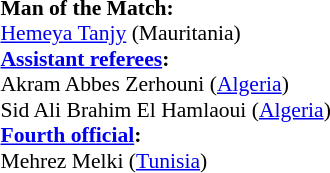<table style="width:100%; font-size:90%;">
<tr>
<td><br><strong>Man of the Match:</strong>
<br><a href='#'>Hemeya Tanjy</a> (Mauritania)<br><strong><a href='#'>Assistant referees</a>:</strong>
<br>Akram Abbes Zerhouni (<a href='#'>Algeria</a>)
<br>Sid Ali Brahim El Hamlaoui (<a href='#'>Algeria</a>)
<br><strong><a href='#'>Fourth official</a>:</strong>
<br>Mehrez Melki (<a href='#'>Tunisia</a>)</td>
</tr>
</table>
